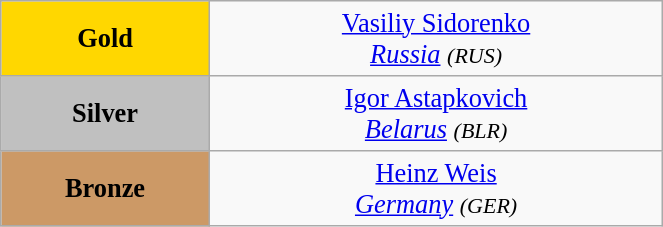<table class="wikitable" style=" text-align:center; font-size:110%;" width="35%">
<tr>
<td bgcolor="gold"><strong>Gold</strong></td>
<td> <a href='#'>Vasiliy Sidorenko</a><br><em><a href='#'>Russia</a> <small>(RUS)</small></em></td>
</tr>
<tr>
<td bgcolor="silver"><strong>Silver</strong></td>
<td> <a href='#'>Igor Astapkovich</a><br><em><a href='#'>Belarus</a> <small>(BLR)</small></em></td>
</tr>
<tr>
<td bgcolor="CC9966"><strong>Bronze</strong></td>
<td> <a href='#'>Heinz Weis</a><br><em><a href='#'>Germany</a> <small>(GER)</small></em></td>
</tr>
</table>
